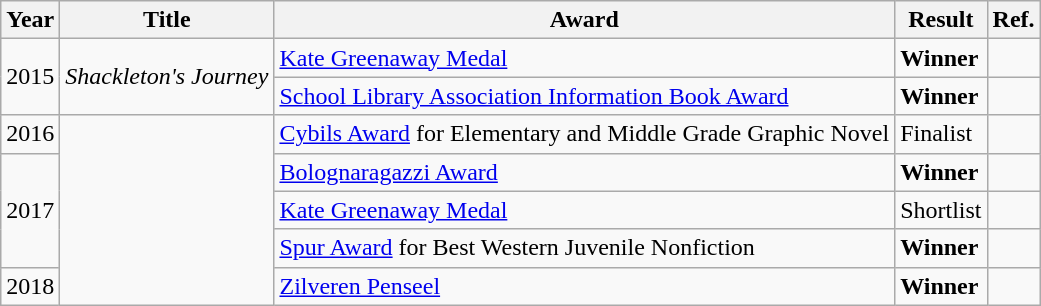<table class="wikitable">
<tr>
<th>Year</th>
<th>Title</th>
<th>Award</th>
<th>Result</th>
<th>Ref.</th>
</tr>
<tr>
<td rowspan="2">2015</td>
<td rowspan="2"><em>Shackleton's Journey</em></td>
<td><a href='#'>Kate Greenaway Medal</a></td>
<td><strong>Winner</strong></td>
<td></td>
</tr>
<tr>
<td><a href='#'>School Library Association Information Book Award</a></td>
<td><strong>Winner</strong></td>
<td></td>
</tr>
<tr>
<td>2016</td>
<td rowspan="5"></td>
<td><a href='#'>Cybils Award</a> for Elementary and Middle Grade Graphic Novel</td>
<td>Finalist</td>
<td></td>
</tr>
<tr>
<td rowspan="3">2017</td>
<td><a href='#'>Bolognaragazzi Award</a></td>
<td><strong>Winner</strong></td>
<td></td>
</tr>
<tr>
<td><a href='#'>Kate Greenaway Medal</a></td>
<td>Shortlist</td>
<td></td>
</tr>
<tr>
<td><a href='#'>Spur Award</a> for Best Western Juvenile Nonfiction</td>
<td><strong>Winner</strong></td>
<td></td>
</tr>
<tr>
<td>2018</td>
<td><a href='#'>Zilveren Penseel</a></td>
<td><strong>Winner</strong></td>
<td></td>
</tr>
</table>
